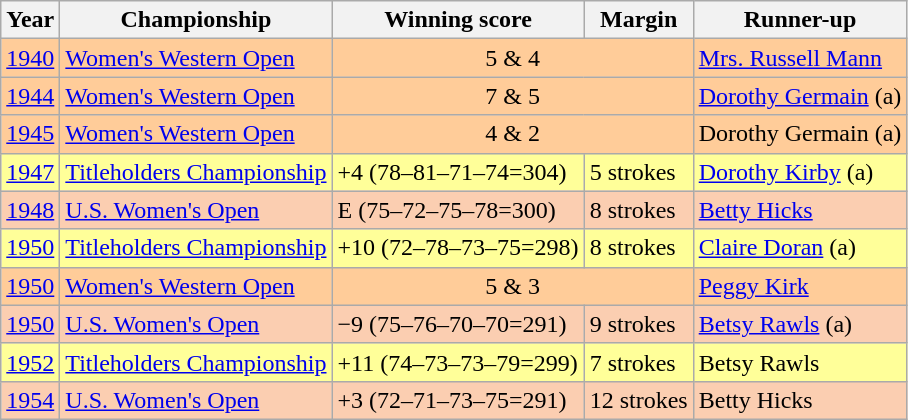<table class="sortable wikitable">
<tr>
<th>Year</th>
<th>Championship</th>
<th>Winning score</th>
<th>Margin</th>
<th>Runner-up</th>
</tr>
<tr style="background:#FFCC99;">
<td align=center><a href='#'>1940</a></td>
<td><a href='#'>Women's Western Open</a></td>
<td colspan=2 align=center>5 & 4</td>
<td> <a href='#'>Mrs. Russell Mann</a></td>
</tr>
<tr style="background:#FFCC99;">
<td align=center><a href='#'>1944</a></td>
<td><a href='#'>Women's Western Open</a></td>
<td colspan=2 align=center>7 & 5</td>
<td> <a href='#'>Dorothy Germain</a> (a)</td>
</tr>
<tr style="background:#FFCC99;">
<td align=center><a href='#'>1945</a></td>
<td><a href='#'>Women's Western Open</a></td>
<td colspan=2 align=center>4 & 2</td>
<td> Dorothy Germain (a)</td>
</tr>
<tr style="background:#FFFF99;">
<td align=center><a href='#'>1947</a></td>
<td><a href='#'>Titleholders Championship</a></td>
<td>+4 (78–81–71–74=304)</td>
<td>5 strokes</td>
<td> <a href='#'>Dorothy Kirby</a> (a)</td>
</tr>
<tr style="background:#FBCEB1;">
<td align=center><a href='#'>1948</a></td>
<td><a href='#'>U.S. Women's Open</a></td>
<td>E (75–72–75–78=300)</td>
<td>8 strokes</td>
<td> <a href='#'>Betty Hicks</a></td>
</tr>
<tr style="background:#FFFF99;">
<td align=center><a href='#'>1950</a></td>
<td><a href='#'>Titleholders Championship</a></td>
<td>+10 (72–78–73–75=298)</td>
<td>8 strokes</td>
<td> <a href='#'>Claire Doran</a> (a)</td>
</tr>
<tr style="background:#FFCC99;">
<td align=center><a href='#'>1950</a></td>
<td><a href='#'>Women's Western Open</a></td>
<td colspan=2 align=center>5 & 3</td>
<td> <a href='#'>Peggy Kirk</a></td>
</tr>
<tr style="background:#FBCEB1;">
<td align=center><a href='#'>1950</a></td>
<td><a href='#'>U.S. Women's Open</a></td>
<td>−9 (75–76–70–70=291)</td>
<td>9 strokes</td>
<td> <a href='#'>Betsy Rawls</a> (a)</td>
</tr>
<tr style="background:#FFFF99;">
<td align=center><a href='#'>1952</a></td>
<td><a href='#'>Titleholders Championship</a></td>
<td>+11 (74–73–73–79=299)</td>
<td>7 strokes</td>
<td> Betsy Rawls</td>
</tr>
<tr style="background:#FBCEB1;">
<td align=center><a href='#'>1954</a></td>
<td><a href='#'>U.S. Women's Open</a></td>
<td>+3 (72–71–73–75=291)</td>
<td>12 strokes</td>
<td> Betty Hicks</td>
</tr>
</table>
